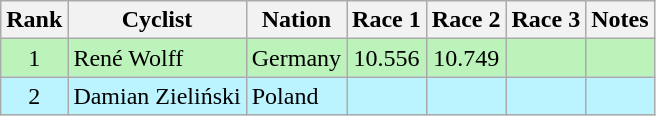<table class="wikitable sortable" style="text-align:center">
<tr>
<th>Rank</th>
<th>Cyclist</th>
<th>Nation</th>
<th>Race 1</th>
<th>Race 2</th>
<th>Race 3</th>
<th>Notes</th>
</tr>
<tr bgcolor=bbf3bb>
<td>1</td>
<td align=left>René Wolff</td>
<td align=left>Germany</td>
<td>10.556</td>
<td>10.749</td>
<td></td>
<td></td>
</tr>
<tr bgcolor=bbf3ff>
<td>2</td>
<td align=left>Damian Zieliński</td>
<td align=left>Poland</td>
<td></td>
<td></td>
<td></td>
<td></td>
</tr>
</table>
